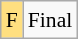<table class="wikitable" style="margin:0.5em auto; font-size:90%; line-height:1.25em;">
<tr>
<td bgcolor="#FFDF80" align=center>F</td>
<td>Final</td>
</tr>
</table>
